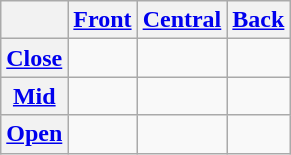<table class="wikitable" style=text-align:center>
<tr>
<th></th>
<th><a href='#'>Front</a></th>
<th><a href='#'>Central</a></th>
<th><a href='#'>Back</a></th>
</tr>
<tr>
<th><a href='#'>Close</a></th>
<td></td>
<td></td>
<td></td>
</tr>
<tr>
<th><a href='#'>Mid</a></th>
<td></td>
<td></td>
<td></td>
</tr>
<tr>
<th><a href='#'>Open</a></th>
<td></td>
<td></td>
<td></td>
</tr>
</table>
